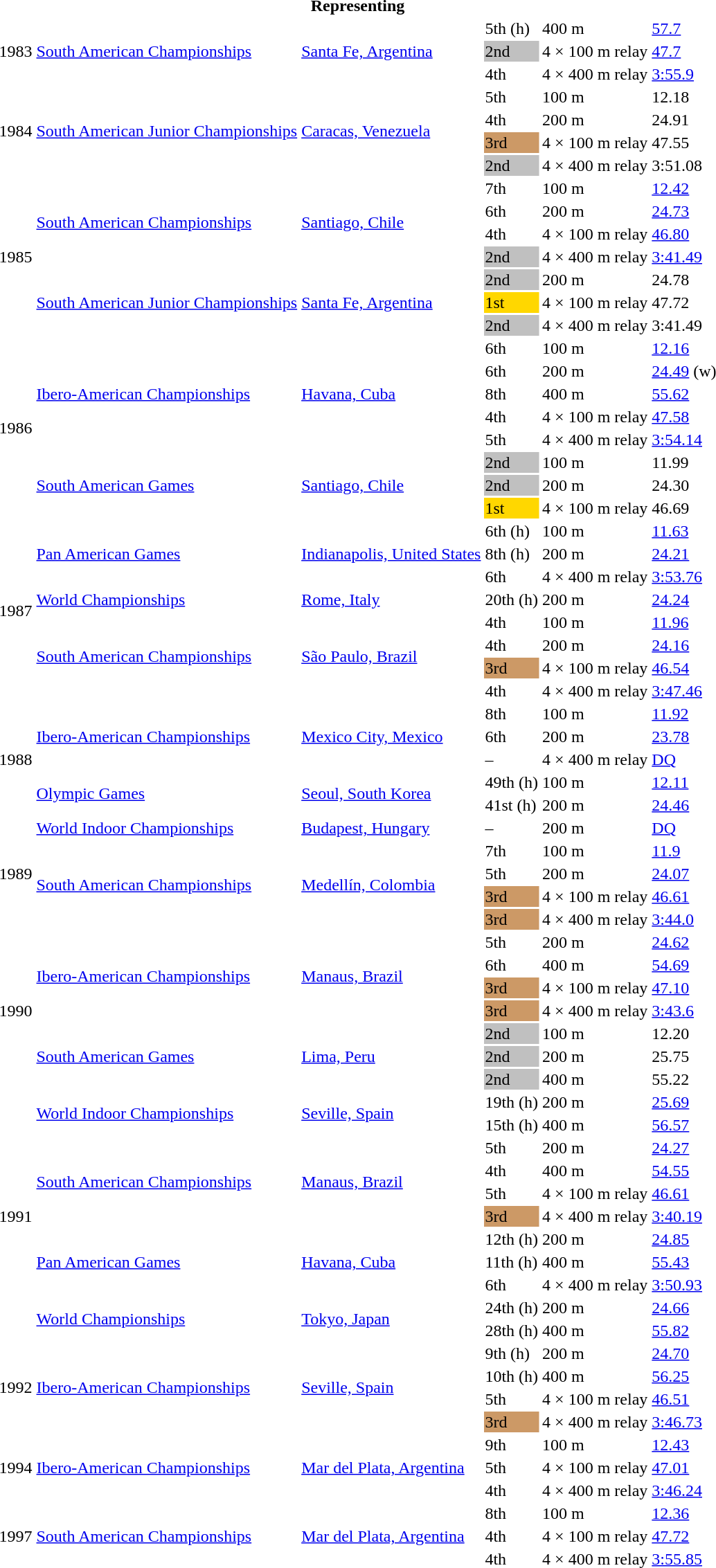<table>
<tr>
<th colspan="6">Representing </th>
</tr>
<tr>
<td rowspan=3>1983</td>
<td rowspan=3><a href='#'>South American Championships</a></td>
<td rowspan=3><a href='#'>Santa Fe, Argentina</a></td>
<td>5th (h)</td>
<td>400 m</td>
<td><a href='#'>57.7</a></td>
</tr>
<tr>
<td bgcolor=silver>2nd</td>
<td>4 × 100 m relay</td>
<td><a href='#'>47.7</a></td>
</tr>
<tr>
<td>4th</td>
<td>4 × 400 m relay</td>
<td><a href='#'>3:55.9</a></td>
</tr>
<tr>
<td rowspan=4>1984</td>
<td rowspan=4><a href='#'>South American Junior Championships</a></td>
<td rowspan=4><a href='#'>Caracas, Venezuela</a></td>
<td>5th</td>
<td>100 m</td>
<td>12.18</td>
</tr>
<tr>
<td>4th</td>
<td>200 m</td>
<td>24.91</td>
</tr>
<tr>
<td bgcolor=cc9966>3rd</td>
<td>4 × 100 m relay</td>
<td>47.55</td>
</tr>
<tr>
<td bgcolor=silver>2nd</td>
<td>4 × 400 m relay</td>
<td>3:51.08</td>
</tr>
<tr>
<td rowspan=7>1985</td>
<td rowspan=4><a href='#'>South American Championships</a></td>
<td rowspan=4><a href='#'>Santiago, Chile</a></td>
<td>7th</td>
<td>100 m</td>
<td><a href='#'>12.42</a></td>
</tr>
<tr>
<td>6th</td>
<td>200 m</td>
<td><a href='#'>24.73</a></td>
</tr>
<tr>
<td>4th</td>
<td>4 × 100 m relay</td>
<td><a href='#'>46.80</a></td>
</tr>
<tr>
<td bgcolor=silver>2nd</td>
<td>4 × 400 m relay</td>
<td><a href='#'>3:41.49</a></td>
</tr>
<tr>
<td rowspan=3><a href='#'>South American Junior Championships</a></td>
<td rowspan=3><a href='#'>Santa Fe, Argentina</a></td>
<td bgcolor=silver>2nd</td>
<td>200 m</td>
<td>24.78</td>
</tr>
<tr>
<td bgcolor=gold>1st</td>
<td>4 × 100 m relay</td>
<td>47.72</td>
</tr>
<tr>
<td bgcolor=silver>2nd</td>
<td>4 × 400 m relay</td>
<td>3:41.49</td>
</tr>
<tr>
<td rowspan=8>1986</td>
<td rowspan=5><a href='#'>Ibero-American Championships</a></td>
<td rowspan=5><a href='#'>Havana, Cuba</a></td>
<td>6th</td>
<td>100 m</td>
<td><a href='#'>12.16</a></td>
</tr>
<tr>
<td>6th</td>
<td>200 m</td>
<td><a href='#'>24.49</a> (w)</td>
</tr>
<tr>
<td>8th</td>
<td>400 m</td>
<td><a href='#'>55.62</a></td>
</tr>
<tr>
<td>4th</td>
<td>4 × 100 m relay</td>
<td><a href='#'>47.58</a></td>
</tr>
<tr>
<td>5th</td>
<td>4 × 400 m relay</td>
<td><a href='#'>3:54.14</a></td>
</tr>
<tr>
<td rowspan=3><a href='#'>South American Games</a></td>
<td rowspan=3><a href='#'>Santiago, Chile</a></td>
<td bgcolor=silver>2nd</td>
<td>100 m</td>
<td>11.99</td>
</tr>
<tr>
<td bgcolor=silver>2nd</td>
<td>200 m</td>
<td>24.30</td>
</tr>
<tr>
<td bgcolor=gold>1st</td>
<td>4 × 100 m relay</td>
<td>46.69</td>
</tr>
<tr>
<td rowspan=8>1987</td>
<td rowspan=3><a href='#'>Pan American Games</a></td>
<td rowspan=3><a href='#'>Indianapolis, United States</a></td>
<td>6th (h)</td>
<td>100 m</td>
<td><a href='#'>11.63</a></td>
</tr>
<tr>
<td>8th (h)</td>
<td>200 m</td>
<td><a href='#'>24.21</a></td>
</tr>
<tr>
<td>6th</td>
<td>4 × 400 m relay</td>
<td><a href='#'>3:53.76</a></td>
</tr>
<tr>
<td><a href='#'>World Championships</a></td>
<td><a href='#'>Rome, Italy</a></td>
<td>20th (h)</td>
<td>200 m</td>
<td><a href='#'>24.24</a></td>
</tr>
<tr>
<td rowspan=4><a href='#'>South American Championships</a></td>
<td rowspan=4><a href='#'>São Paulo, Brazil</a></td>
<td>4th</td>
<td>100 m</td>
<td><a href='#'>11.96</a></td>
</tr>
<tr>
<td>4th</td>
<td>200 m</td>
<td><a href='#'>24.16</a></td>
</tr>
<tr>
<td bgcolor=cc9966>3rd</td>
<td>4 × 100 m relay</td>
<td><a href='#'>46.54</a></td>
</tr>
<tr>
<td>4th</td>
<td>4 × 400 m relay</td>
<td><a href='#'>3:47.46</a></td>
</tr>
<tr>
<td rowspan=5>1988</td>
<td rowspan=3><a href='#'>Ibero-American Championships</a></td>
<td rowspan=3><a href='#'>Mexico City, Mexico</a></td>
<td>8th</td>
<td>100 m</td>
<td><a href='#'>11.92</a></td>
</tr>
<tr>
<td>6th</td>
<td>200 m</td>
<td><a href='#'>23.78</a></td>
</tr>
<tr>
<td>–</td>
<td>4 × 400 m relay</td>
<td><a href='#'>DQ</a></td>
</tr>
<tr>
<td rowspan=2><a href='#'>Olympic Games</a></td>
<td rowspan=2><a href='#'>Seoul, South Korea</a></td>
<td>49th (h)</td>
<td>100 m</td>
<td><a href='#'>12.11</a></td>
</tr>
<tr>
<td>41st (h)</td>
<td>200 m</td>
<td><a href='#'>24.46</a></td>
</tr>
<tr>
<td rowspan=5>1989</td>
<td><a href='#'>World Indoor Championships</a></td>
<td><a href='#'>Budapest, Hungary</a></td>
<td>–</td>
<td>200 m</td>
<td><a href='#'>DQ</a></td>
</tr>
<tr>
<td rowspan=4><a href='#'>South American Championships</a></td>
<td rowspan=4><a href='#'>Medellín, Colombia</a></td>
<td>7th</td>
<td>100 m</td>
<td><a href='#'>11.9</a></td>
</tr>
<tr>
<td>5th</td>
<td>200 m</td>
<td><a href='#'>24.07</a></td>
</tr>
<tr>
<td bgcolor=cc9966>3rd</td>
<td>4 × 100 m relay</td>
<td><a href='#'>46.61</a></td>
</tr>
<tr>
<td bgcolor=cc9966>3rd</td>
<td>4 × 400 m relay</td>
<td><a href='#'>3:44.0</a></td>
</tr>
<tr>
<td rowspan=7>1990</td>
<td rowspan=4><a href='#'>Ibero-American Championships</a></td>
<td rowspan=4><a href='#'>Manaus, Brazil</a></td>
<td>5th</td>
<td>200 m</td>
<td><a href='#'>24.62</a></td>
</tr>
<tr>
<td>6th</td>
<td>400 m</td>
<td><a href='#'>54.69</a></td>
</tr>
<tr>
<td bgcolor=cc9966>3rd</td>
<td>4 × 100 m relay</td>
<td><a href='#'>47.10</a></td>
</tr>
<tr>
<td bgcolor=cc9966>3rd</td>
<td>4 × 400 m relay</td>
<td><a href='#'>3:43.6</a></td>
</tr>
<tr>
<td rowspan=3><a href='#'>South American Games</a></td>
<td rowspan=3><a href='#'>Lima, Peru</a></td>
<td bgcolor=silver>2nd</td>
<td>100 m</td>
<td>12.20</td>
</tr>
<tr>
<td bgcolor=silver>2nd</td>
<td>200 m</td>
<td>25.75</td>
</tr>
<tr>
<td bgcolor=silver>2nd</td>
<td>400 m</td>
<td>55.22</td>
</tr>
<tr>
<td rowspan=11>1991</td>
<td rowspan=2><a href='#'>World Indoor Championships</a></td>
<td rowspan=2><a href='#'>Seville, Spain</a></td>
<td>19th (h)</td>
<td>200 m</td>
<td><a href='#'>25.69</a></td>
</tr>
<tr>
<td>15th (h)</td>
<td>400 m</td>
<td><a href='#'>56.57</a></td>
</tr>
<tr>
<td rowspan=4><a href='#'>South American Championships</a></td>
<td rowspan=4><a href='#'>Manaus, Brazil</a></td>
<td>5th</td>
<td>200 m</td>
<td><a href='#'>24.27</a></td>
</tr>
<tr>
<td>4th</td>
<td>400 m</td>
<td><a href='#'>54.55</a></td>
</tr>
<tr>
<td>5th</td>
<td>4 × 100 m relay</td>
<td><a href='#'>46.61</a></td>
</tr>
<tr>
<td bgcolor=cc9966>3rd</td>
<td>4 × 400 m relay</td>
<td><a href='#'>3:40.19</a></td>
</tr>
<tr>
<td rowspan=3><a href='#'>Pan American Games</a></td>
<td rowspan=3><a href='#'>Havana, Cuba</a></td>
<td>12th (h)</td>
<td>200 m</td>
<td><a href='#'>24.85</a></td>
</tr>
<tr>
<td>11th (h)</td>
<td>400 m</td>
<td><a href='#'>55.43</a></td>
</tr>
<tr>
<td>6th</td>
<td>4 × 400 m relay</td>
<td><a href='#'>3:50.93</a></td>
</tr>
<tr>
<td rowspan=2><a href='#'>World Championships</a></td>
<td rowspan=2><a href='#'>Tokyo, Japan</a></td>
<td>24th (h)</td>
<td>200 m</td>
<td><a href='#'>24.66</a></td>
</tr>
<tr>
<td>28th (h)</td>
<td>400 m</td>
<td><a href='#'>55.82</a></td>
</tr>
<tr>
<td rowspan=4>1992</td>
<td rowspan=4><a href='#'>Ibero-American Championships</a></td>
<td rowspan=4><a href='#'>Seville, Spain</a></td>
<td>9th (h)</td>
<td>200 m</td>
<td><a href='#'>24.70</a></td>
</tr>
<tr>
<td>10th (h)</td>
<td>400 m</td>
<td><a href='#'>56.25</a></td>
</tr>
<tr>
<td>5th</td>
<td>4 × 100 m relay</td>
<td><a href='#'>46.51</a></td>
</tr>
<tr>
<td bgcolor=cc9966>3rd</td>
<td>4 × 400 m relay</td>
<td><a href='#'>3:46.73</a></td>
</tr>
<tr>
<td rowspan=3>1994</td>
<td rowspan=3><a href='#'>Ibero-American Championships</a></td>
<td rowspan=3><a href='#'>Mar del Plata, Argentina</a></td>
<td>9th</td>
<td>100 m</td>
<td><a href='#'>12.43</a></td>
</tr>
<tr>
<td>5th</td>
<td>4 × 100 m relay</td>
<td><a href='#'>47.01</a></td>
</tr>
<tr>
<td>4th</td>
<td>4 × 400 m relay</td>
<td><a href='#'>3:46.24</a></td>
</tr>
<tr>
<td rowspan=3>1997</td>
<td rowspan=3><a href='#'>South American Championships</a></td>
<td rowspan=3><a href='#'>Mar del Plata, Argentina</a></td>
<td>8th</td>
<td>100 m</td>
<td><a href='#'>12.36</a></td>
</tr>
<tr>
<td>4th</td>
<td>4 × 100 m relay</td>
<td><a href='#'>47.72</a></td>
</tr>
<tr>
<td>4th</td>
<td>4 × 400 m relay</td>
<td><a href='#'>3:55.85</a></td>
</tr>
</table>
